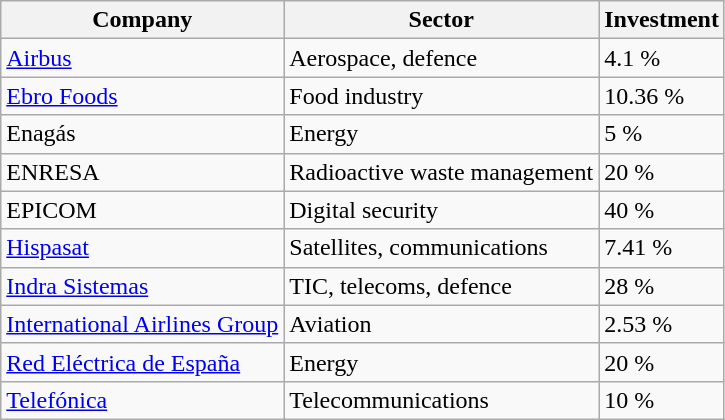<table class="wikitable sortable" border="1">
<tr>
<th scope="col">Company</th>
<th scope="col">Sector</th>
<th scope="col">Investment</th>
</tr>
<tr>
<td><a href='#'>Airbus</a></td>
<td>Aerospace, defence</td>
<td>4.1 %</td>
</tr>
<tr>
<td><a href='#'>Ebro Foods</a></td>
<td>Food industry</td>
<td>10.36 %</td>
</tr>
<tr>
<td>Enagás</td>
<td>Energy</td>
<td>5 %</td>
</tr>
<tr>
<td>ENRESA</td>
<td>Radioactive waste management</td>
<td>20 %</td>
</tr>
<tr>
<td>EPICOM</td>
<td>Digital security</td>
<td>40 %</td>
</tr>
<tr>
<td><a href='#'>Hispasat</a></td>
<td>Satellites, communications</td>
<td>7.41 %</td>
</tr>
<tr>
<td><a href='#'>Indra Sistemas</a></td>
<td>TIC, telecoms, defence</td>
<td>28 %</td>
</tr>
<tr>
<td><a href='#'>International Airlines Group</a></td>
<td>Aviation</td>
<td>2.53 %</td>
</tr>
<tr>
<td><a href='#'>Red Eléctrica de España</a></td>
<td>Energy</td>
<td>20 %</td>
</tr>
<tr>
<td><a href='#'>Telefónica</a></td>
<td>Telecommunications</td>
<td>10 %</td>
</tr>
</table>
